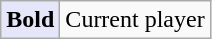<table class=wikitable>
<tr>
<td bgcolor=E6E6FA><strong>Bold</strong></td>
<td>Current player</td>
</tr>
</table>
